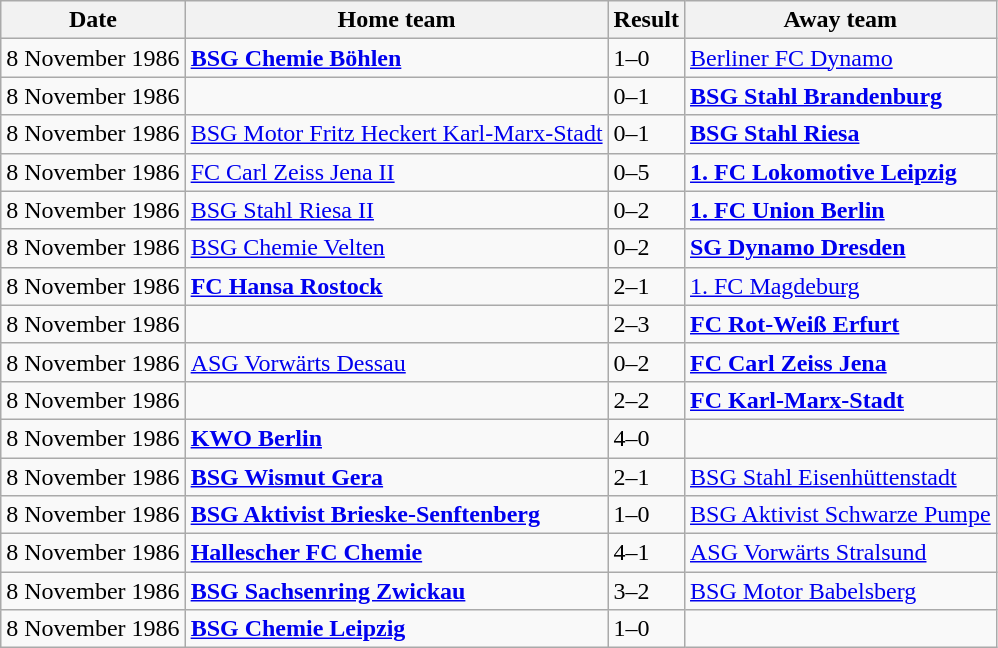<table class="wikitable">
<tr>
<th>Date</th>
<th>Home team</th>
<th>Result</th>
<th>Away team</th>
</tr>
<tr>
<td>8 November 1986</td>
<td><strong><a href='#'>BSG Chemie Böhlen</a></strong></td>
<td>1–0</td>
<td><a href='#'>Berliner FC Dynamo</a></td>
</tr>
<tr>
<td>8 November 1986</td>
<td></td>
<td>0–1</td>
<td><strong><a href='#'>BSG Stahl Brandenburg</a></strong></td>
</tr>
<tr>
<td>8 November 1986</td>
<td><a href='#'>BSG Motor Fritz Heckert Karl-Marx-Stadt</a></td>
<td>0–1</td>
<td><strong><a href='#'>BSG Stahl Riesa</a></strong></td>
</tr>
<tr>
<td>8 November 1986</td>
<td><a href='#'>FC Carl Zeiss Jena II</a></td>
<td>0–5</td>
<td><strong><a href='#'>1. FC Lokomotive Leipzig</a></strong></td>
</tr>
<tr>
<td>8 November 1986</td>
<td><a href='#'>BSG Stahl Riesa II</a></td>
<td>0–2</td>
<td><strong><a href='#'>1. FC Union Berlin</a></strong></td>
</tr>
<tr>
<td>8 November 1986</td>
<td><a href='#'>BSG Chemie Velten</a></td>
<td>0–2</td>
<td><strong><a href='#'>SG Dynamo Dresden</a></strong></td>
</tr>
<tr>
<td>8 November 1986</td>
<td><strong><a href='#'>FC Hansa Rostock</a></strong></td>
<td>2–1</td>
<td><a href='#'>1. FC Magdeburg</a></td>
</tr>
<tr>
<td>8 November 1986</td>
<td></td>
<td>2–3 </td>
<td><strong><a href='#'>FC Rot-Weiß Erfurt</a></strong></td>
</tr>
<tr>
<td>8 November 1986</td>
<td><a href='#'>ASG Vorwärts Dessau</a></td>
<td>0–2</td>
<td><strong><a href='#'>FC Carl Zeiss Jena</a></strong></td>
</tr>
<tr>
<td>8 November 1986</td>
<td></td>
<td>2–2  </td>
<td><strong><a href='#'>FC Karl-Marx-Stadt</a></strong></td>
</tr>
<tr>
<td>8 November 1986</td>
<td><strong><a href='#'>KWO Berlin</a></strong></td>
<td>4–0</td>
<td></td>
</tr>
<tr>
<td>8 November 1986</td>
<td><strong><a href='#'>BSG Wismut Gera</a></strong></td>
<td>2–1</td>
<td><a href='#'>BSG Stahl Eisenhüttenstadt</a></td>
</tr>
<tr>
<td>8 November 1986</td>
<td><strong><a href='#'>BSG Aktivist Brieske-Senftenberg</a></strong></td>
<td>1–0</td>
<td><a href='#'>BSG Aktivist Schwarze Pumpe</a></td>
</tr>
<tr>
<td>8 November 1986</td>
<td><strong><a href='#'>Hallescher FC Chemie</a></strong></td>
<td>4–1</td>
<td><a href='#'>ASG Vorwärts Stralsund</a></td>
</tr>
<tr>
<td>8 November 1986</td>
<td><strong><a href='#'>BSG Sachsenring Zwickau</a></strong></td>
<td>3–2</td>
<td><a href='#'>BSG Motor Babelsberg</a></td>
</tr>
<tr>
<td>8 November 1986</td>
<td><strong><a href='#'>BSG Chemie Leipzig</a></strong></td>
<td>1–0</td>
<td></td>
</tr>
</table>
